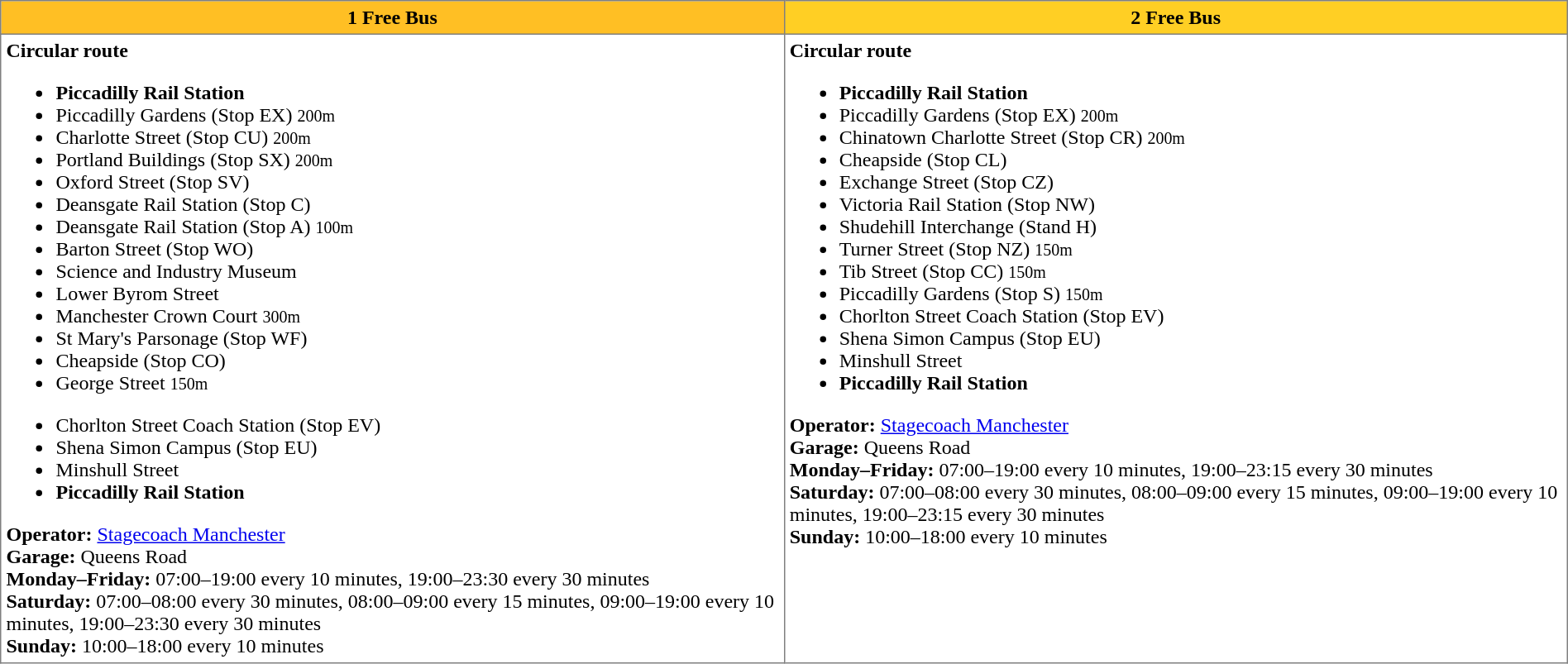<table class="toccolours" border="1" cellpadding="4" cellspacing="2" style="border-collapse: collapse;">
<tr>
<th style="background:#ffbf24; color: black;" width="33%">1 Free Bus</th>
<th style="background:#ffcf24; color: black;" width="33%">2 Free Bus</th>
</tr>
<tr>
<td valign="top"><strong>Circular route</strong><br><ul><li><strong>Piccadilly Rail Station</strong>  </li><li>Piccadilly Gardens (Stop EX) <strong></strong><small>200m</small></li><li>Charlotte Street (Stop CU) <strong></strong><small>200m</small></li><li>Portland Buildings (Stop SX) <strong></strong><small>200m</small></li><li>Oxford Street (Stop SV)</li><li>Deansgate Rail Station (Stop C)  </li><li>Deansgate Rail Station (Stop A) <small>100m</small> </li><li>Barton Street (Stop WO)</li><li>Science and Industry Museum</li><li>Lower Byrom Street</li><li>Manchester Crown Court <small>300m</small></li><li>St Mary's Parsonage (Stop WF)</li><li>Cheapside (Stop CO)</li><li>George Street <strong></strong><small>150m</small></li></ul><ul><li>Chorlton Street Coach Station (Stop EV) </li><li>Shena Simon Campus (Stop EU)</li><li>Minshull Street</li><li><strong>Piccadilly Rail Station  </strong></li></ul><strong>Operator:</strong> <a href='#'>Stagecoach Manchester</a><br>
<strong>Garage: </strong>Queens Road<br>
<strong>Monday–Friday:</strong> 07:00–19:00 every 10 minutes, 19:00–23:30 every 30 minutes<br>
<strong>Saturday:</strong> 07:00–08:00 every 30 minutes, 08:00–09:00 every 15 minutes, 09:00–19:00 every 10 minutes, 19:00–23:30 every 30 minutes<br>
<strong>Sunday:</strong> 10:00–18:00 every 10 minutes<br></td>
<td valign="top"><strong>Circular route</strong><br><ul><li><strong>Piccadilly Rail Station  </strong></li><li>Piccadilly Gardens (Stop EX) <strong></strong><small>200m</small></li><li>Chinatown Charlotte Street (Stop CR) <strong></strong><small>200m</small></li><li>Cheapside (Stop CL)</li><li>Exchange Street (Stop CZ) <strong></strong></li><li>Victoria Rail Station (Stop NW) <strong></strong> <strong></strong></li><li>Shudehill Interchange (Stand H) <strong></strong> <strong></strong></li><li>Turner Street (Stop NZ) <strong></strong><small>150m</small></li><li>Tib Street (Stop CC) <strong></strong><small>150m</small></li><li>Piccadilly Gardens (Stop S) <strong></strong><small>150m </small></li><li>Chorlton Street Coach Station (Stop EV) </li><li>Shena Simon Campus (Stop EU)</li><li>Minshull Street</li><li><strong>Piccadilly Rail Station  </strong></li></ul><strong>Operator:</strong> <a href='#'>Stagecoach Manchester</a><br>
<strong>Garage:</strong> Queens Road<br>
<strong>Monday–Friday:</strong> 07:00–19:00 every 10 minutes, 19:00–23:15 every 30 minutes<br>
<strong>Saturday:</strong> 07:00–08:00 every 30 minutes, 08:00–09:00 every 15 minutes, 09:00–19:00 every 10 minutes, 19:00–23:15 every 30 minutes<br>
<strong>Sunday:</strong> 10:00–18:00 every 10 minutes<br></td>
</tr>
</table>
